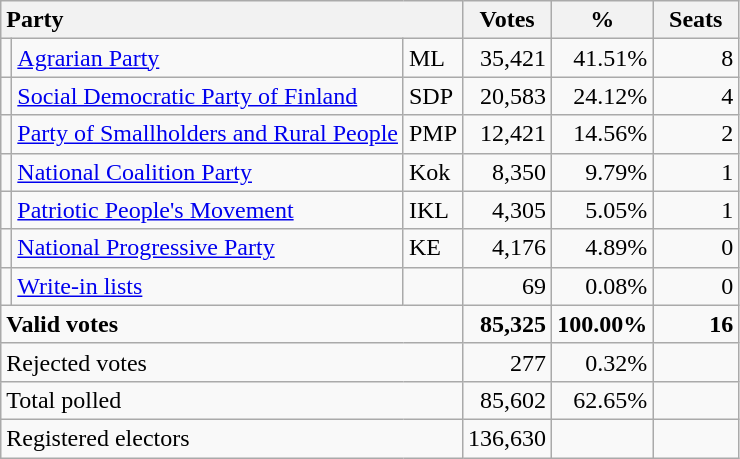<table class="wikitable" border="1" style="text-align:right;">
<tr>
<th style="text-align:left;" colspan=3>Party</th>
<th align=center width="50">Votes</th>
<th align=center width="50">%</th>
<th align=center width="50">Seats</th>
</tr>
<tr>
<td></td>
<td align=left><a href='#'>Agrarian Party</a></td>
<td align=left>ML</td>
<td>35,421</td>
<td>41.51%</td>
<td>8</td>
</tr>
<tr>
<td></td>
<td align=left style="white-space: nowrap;"><a href='#'>Social Democratic Party of Finland</a></td>
<td align=left>SDP</td>
<td>20,583</td>
<td>24.12%</td>
<td>4</td>
</tr>
<tr>
<td></td>
<td align=left><a href='#'>Party of Smallholders and Rural People</a></td>
<td align=left>PMP</td>
<td>12,421</td>
<td>14.56%</td>
<td>2</td>
</tr>
<tr>
<td></td>
<td align=left><a href='#'>National Coalition Party</a></td>
<td align=left>Kok</td>
<td>8,350</td>
<td>9.79%</td>
<td>1</td>
</tr>
<tr>
<td></td>
<td align=left><a href='#'>Patriotic People's Movement</a></td>
<td align=left>IKL</td>
<td>4,305</td>
<td>5.05%</td>
<td>1</td>
</tr>
<tr>
<td></td>
<td align=left><a href='#'>National Progressive Party</a></td>
<td align=left>KE</td>
<td>4,176</td>
<td>4.89%</td>
<td>0</td>
</tr>
<tr>
<td></td>
<td align=left><a href='#'>Write-in lists</a></td>
<td align=left></td>
<td>69</td>
<td>0.08%</td>
<td>0</td>
</tr>
<tr style="font-weight:bold">
<td align=left colspan=3>Valid votes</td>
<td>85,325</td>
<td>100.00%</td>
<td>16</td>
</tr>
<tr>
<td align=left colspan=3>Rejected votes</td>
<td>277</td>
<td>0.32%</td>
<td></td>
</tr>
<tr>
<td align=left colspan=3>Total polled</td>
<td>85,602</td>
<td>62.65%</td>
<td></td>
</tr>
<tr>
<td align=left colspan=3>Registered electors</td>
<td>136,630</td>
<td></td>
<td></td>
</tr>
</table>
